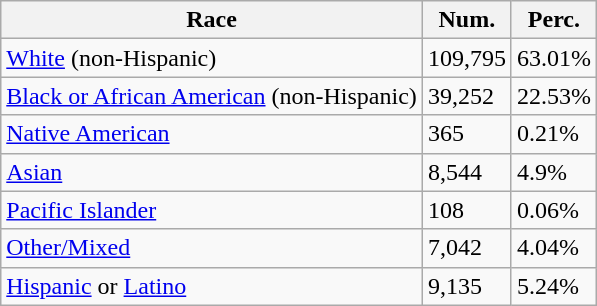<table class="wikitable">
<tr>
<th>Race</th>
<th>Num.</th>
<th>Perc.</th>
</tr>
<tr>
<td><a href='#'>White</a> (non-Hispanic)</td>
<td>109,795</td>
<td>63.01%</td>
</tr>
<tr>
<td><a href='#'>Black or African American</a> (non-Hispanic)</td>
<td>39,252</td>
<td>22.53%</td>
</tr>
<tr>
<td><a href='#'>Native American</a></td>
<td>365</td>
<td>0.21%</td>
</tr>
<tr>
<td><a href='#'>Asian</a></td>
<td>8,544</td>
<td>4.9%</td>
</tr>
<tr>
<td><a href='#'>Pacific Islander</a></td>
<td>108</td>
<td>0.06%</td>
</tr>
<tr>
<td><a href='#'>Other/Mixed</a></td>
<td>7,042</td>
<td>4.04%</td>
</tr>
<tr>
<td><a href='#'>Hispanic</a> or <a href='#'>Latino</a></td>
<td>9,135</td>
<td>5.24%</td>
</tr>
</table>
